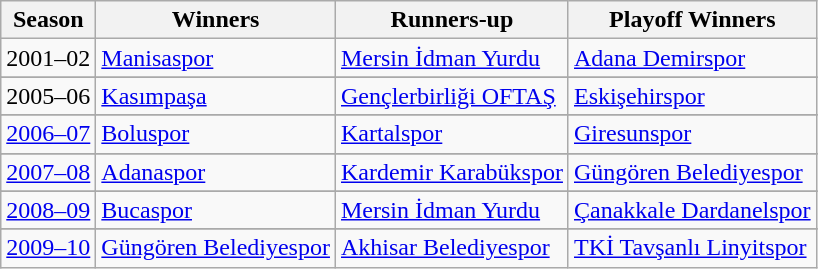<table class="wikitable" style="text-align:left;">
<tr>
<th>Season</th>
<th>Winners</th>
<th>Runners-up</th>
<th>Playoff Winners</th>
</tr>
<tr>
<td>2001–02</td>
<td><a href='#'>Manisaspor</a></td>
<td><a href='#'>Mersin İdman Yurdu</a></td>
<td><a href='#'>Adana Demirspor</a></td>
</tr>
<tr>
</tr>
<tr>
<td>2005–06</td>
<td><a href='#'>Kasımpaşa</a></td>
<td><a href='#'>Gençlerbirliği OFTAŞ</a></td>
<td><a href='#'>Eskişehirspor</a></td>
</tr>
<tr>
</tr>
<tr>
<td><a href='#'>2006–07</a></td>
<td><a href='#'>Boluspor</a></td>
<td><a href='#'>Kartalspor</a></td>
<td><a href='#'>Giresunspor</a></td>
</tr>
<tr>
</tr>
<tr>
<td><a href='#'>2007–08</a></td>
<td><a href='#'>Adanaspor</a></td>
<td><a href='#'>Kardemir Karabükspor</a></td>
<td><a href='#'>Güngören Belediyespor</a></td>
</tr>
<tr>
</tr>
<tr>
<td><a href='#'>2008–09</a></td>
<td><a href='#'>Bucaspor</a></td>
<td><a href='#'>Mersin İdman Yurdu</a></td>
<td><a href='#'>Çanakkale Dardanelspor</a></td>
</tr>
<tr>
</tr>
<tr>
<td><a href='#'>2009–10</a></td>
<td><a href='#'>Güngören Belediyespor</a></td>
<td><a href='#'>Akhisar Belediyespor</a></td>
<td><a href='#'>TKİ Tavşanlı Linyitspor</a></td>
</tr>
</table>
